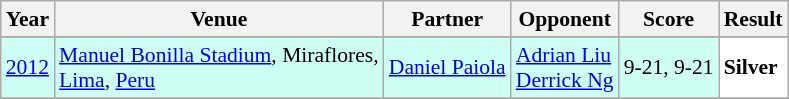<table class="sortable wikitable" style="font-size: 90%;">
<tr>
<th>Year</th>
<th>Venue</th>
<th>Partner</th>
<th>Opponent</th>
<th>Score</th>
<th>Result</th>
</tr>
<tr>
</tr>
<tr style="background:#CDFFF4">
<td align="center"><a href='#'>2012</a></td>
<td align="left"><a href='#'>Manuel Bonilla Stadium</a>, Miraflores,<br><a href='#'>Lima</a>, <a href='#'>Peru</a></td>
<td align="left"> <a href='#'>Daniel Paiola</a></td>
<td align="left"> <a href='#'>Adrian Liu</a><br> <a href='#'>Derrick Ng</a></td>
<td align="center">9-21, 9-21</td>
<td style="text-align:left; background:white"> <strong>Silver</strong></td>
</tr>
<tr>
</tr>
</table>
